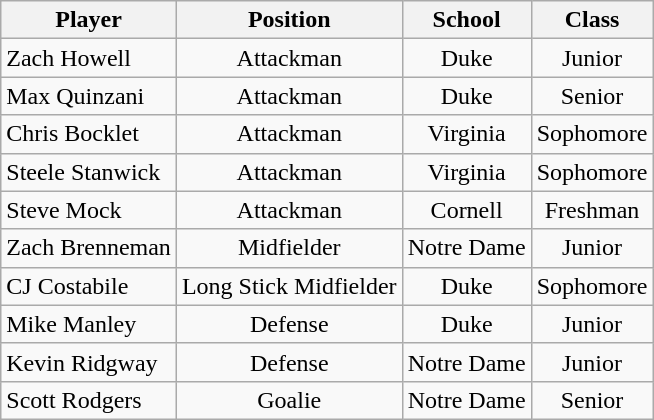<table class="wikitable" style="text-align:center">
<tr>
<th>Player</th>
<th>Position</th>
<th>School</th>
<th>Class</th>
</tr>
<tr>
<td align=left>Zach Howell</td>
<td>Attackman</td>
<td>Duke</td>
<td>Junior</td>
</tr>
<tr>
<td align=left>Max Quinzani</td>
<td>Attackman</td>
<td>Duke</td>
<td>Senior</td>
</tr>
<tr>
<td align=left>Chris Bocklet</td>
<td>Attackman</td>
<td>Virginia</td>
<td>Sophomore</td>
</tr>
<tr>
<td align=left>Steele Stanwick</td>
<td>Attackman</td>
<td>Virginia</td>
<td>Sophomore</td>
</tr>
<tr>
<td align=left>Steve Mock</td>
<td>Attackman</td>
<td>Cornell</td>
<td>Freshman</td>
</tr>
<tr>
<td align=left>Zach Brenneman</td>
<td>Midfielder</td>
<td>Notre Dame</td>
<td>Junior</td>
</tr>
<tr>
<td align=left>CJ Costabile</td>
<td>Long Stick Midfielder</td>
<td>Duke</td>
<td>Sophomore</td>
</tr>
<tr>
<td align=left>Mike Manley</td>
<td>Defense</td>
<td>Duke</td>
<td>Junior</td>
</tr>
<tr>
<td align=left>Kevin Ridgway</td>
<td>Defense</td>
<td>Notre Dame</td>
<td>Junior</td>
</tr>
<tr>
<td align=left>Scott Rodgers</td>
<td>Goalie</td>
<td>Notre Dame</td>
<td>Senior</td>
</tr>
</table>
